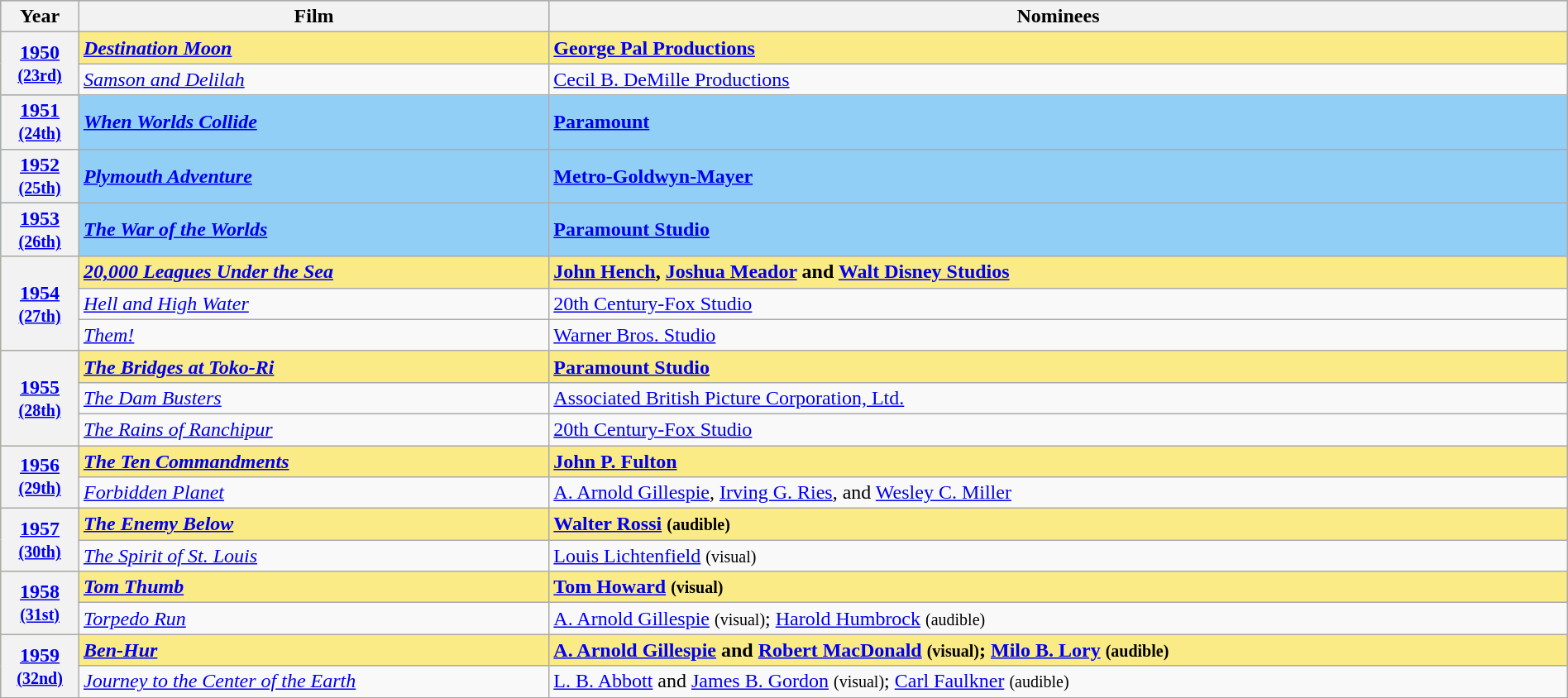<table class="wikitable" style="width:100%">
<tr bgcolor="#bebebe">
<th width="5%">Year</th>
<th width="30%">Film</th>
<th width="65%">Nominees</th>
</tr>
<tr style="background:#FAEB86">
<th rowspan="2"><a href='#'>1950</a><br><small><a href='#'>(23rd)</a></small></th>
<td><strong><em><a href='#'>Destination Moon</a></em></strong></td>
<td><strong><a href='#'>George Pal Productions</a></strong></td>
</tr>
<tr>
<td><em><a href='#'>Samson and Delilah</a></em></td>
<td><a href='#'>Cecil B. DeMille Productions</a></td>
</tr>
<tr style="background:#91CFF6;">
<th><a href='#'>1951</a><br><small><a href='#'>(24th)</a></small></th>
<td><strong><em><a href='#'>When Worlds Collide</a></em></strong> </td>
<td><strong><a href='#'>Paramount</a></strong></td>
</tr>
<tr style="background:#91CFF6;">
<th><a href='#'>1952</a><br><small><a href='#'>(25th)</a></small></th>
<td><strong><em><a href='#'>Plymouth Adventure</a></em></strong> </td>
<td><strong><a href='#'>Metro-Goldwyn-Mayer</a></strong></td>
</tr>
<tr style="background:#91CFF6;">
<th><a href='#'>1953</a><br><small><a href='#'>(26th)</a></small></th>
<td><strong><em><a href='#'>The War of the Worlds</a></em></strong> </td>
<td><strong><a href='#'>Paramount Studio</a></strong></td>
</tr>
<tr style="background:#FAEB86">
<th rowspan="3"><a href='#'>1954</a><br><small><a href='#'>(27th)</a></small></th>
<td><strong><em><a href='#'>20,000 Leagues Under the Sea</a></em></strong></td>
<td><strong><a href='#'>John Hench</a>, <a href='#'>Joshua Meador</a> and <a href='#'>Walt Disney Studios</a></strong></td>
</tr>
<tr>
<td><em><a href='#'>Hell and High Water</a></em></td>
<td><a href='#'>20th Century-Fox Studio</a></td>
</tr>
<tr>
<td><em><a href='#'>Them!</a></em></td>
<td><a href='#'>Warner Bros. Studio</a></td>
</tr>
<tr style="background:#FAEB86">
<th rowspan="3"><a href='#'>1955</a><br><small><a href='#'>(28th)</a></small></th>
<td><strong><em><a href='#'>The Bridges at Toko-Ri</a></em></strong></td>
<td><strong><a href='#'>Paramount Studio</a></strong></td>
</tr>
<tr>
<td><em><a href='#'>The Dam Busters</a></em></td>
<td><a href='#'>Associated British Picture Corporation, Ltd.</a></td>
</tr>
<tr>
<td><em><a href='#'>The Rains of Ranchipur</a></em></td>
<td><a href='#'>20th Century-Fox Studio</a></td>
</tr>
<tr style="background:#FAEB86">
<th rowspan="2"><a href='#'>1956</a><br><small><a href='#'>(29th)</a></small></th>
<td><strong><em><a href='#'>The Ten Commandments</a></em></strong></td>
<td><strong><a href='#'>John P. Fulton</a></strong></td>
</tr>
<tr>
<td><em><a href='#'>Forbidden Planet</a></em></td>
<td><a href='#'>A. Arnold Gillespie</a>, <a href='#'>Irving G. Ries</a>, and <a href='#'>Wesley C. Miller</a></td>
</tr>
<tr style="background:#FAEB86">
<th rowspan="2"><a href='#'>1957</a><br><small><a href='#'>(30th)</a></small></th>
<td><strong><em><a href='#'>The Enemy Below</a></em></strong> </td>
<td><strong><a href='#'>Walter Rossi</a> <small>(audible)</small></strong></td>
</tr>
<tr>
<td><em><a href='#'>The Spirit of St. Louis</a></em></td>
<td><a href='#'>Louis Lichtenfield</a> <small>(visual)</small></td>
</tr>
<tr style="background:#FAEB86">
<th rowspan="2"><a href='#'>1958</a><br><small><a href='#'>(31st)</a></small></th>
<td><strong><em><a href='#'>Tom Thumb</a></em></strong></td>
<td><strong><a href='#'>Tom Howard</a> <small>(visual)</small></strong></td>
</tr>
<tr>
<td><em><a href='#'>Torpedo Run</a></em></td>
<td><a href='#'>A. Arnold Gillespie</a> <small>(visual)</small>; <a href='#'>Harold Humbrock</a> <small>(audible)</small></td>
</tr>
<tr style="background:#FAEB86">
<th rowspan="2"><a href='#'>1959</a><br><small><a href='#'>(32nd)</a></small></th>
<td><strong><em><a href='#'>Ben-Hur</a></em></strong></td>
<td><strong><a href='#'>A. Arnold Gillespie</a> and <a href='#'>Robert MacDonald</a> <small>(visual)</small>; <a href='#'>Milo B. Lory</a> <small>(audible)</small></strong></td>
</tr>
<tr>
<td><em><a href='#'>Journey to the Center of the Earth</a></em></td>
<td><a href='#'>L. B. Abbott</a> and <a href='#'>James B. Gordon</a> <small>(visual)</small>; <a href='#'>Carl Faulkner</a> <small>(audible)</small></td>
</tr>
</table>
